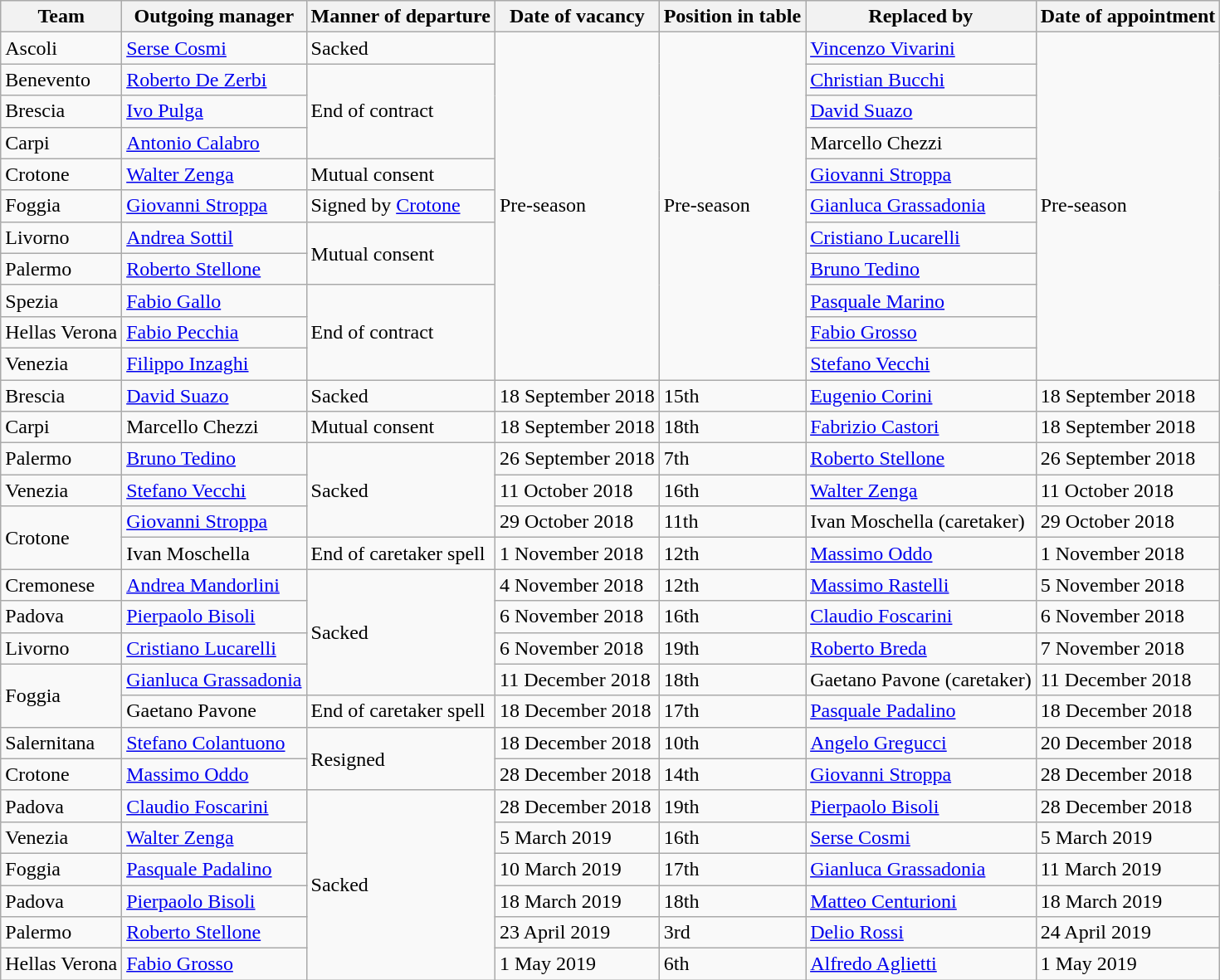<table class="wikitable sortable">
<tr>
<th>Team</th>
<th>Outgoing manager</th>
<th>Manner of departure</th>
<th>Date of vacancy</th>
<th>Position in table</th>
<th>Replaced by</th>
<th>Date of appointment</th>
</tr>
<tr>
<td>Ascoli</td>
<td> <a href='#'>Serse Cosmi</a></td>
<td>Sacked</td>
<td rowspan="11">Pre-season</td>
<td rowspan="11">Pre-season</td>
<td> <a href='#'>Vincenzo Vivarini</a></td>
<td rowspan="11">Pre-season</td>
</tr>
<tr>
<td>Benevento</td>
<td> <a href='#'>Roberto De Zerbi</a></td>
<td rowspan="3">End of contract</td>
<td> <a href='#'>Christian Bucchi</a></td>
</tr>
<tr>
<td>Brescia</td>
<td> <a href='#'>Ivo Pulga</a></td>
<td> <a href='#'>David Suazo</a></td>
</tr>
<tr>
<td>Carpi</td>
<td> <a href='#'>Antonio Calabro</a></td>
<td> Marcello Chezzi</td>
</tr>
<tr>
<td>Crotone</td>
<td> <a href='#'>Walter Zenga</a></td>
<td>Mutual consent</td>
<td> <a href='#'>Giovanni Stroppa</a></td>
</tr>
<tr>
<td>Foggia</td>
<td> <a href='#'>Giovanni Stroppa</a></td>
<td>Signed by <a href='#'>Crotone</a></td>
<td> <a href='#'>Gianluca Grassadonia</a></td>
</tr>
<tr>
<td>Livorno</td>
<td> <a href='#'>Andrea Sottil</a></td>
<td rowspan="2">Mutual consent</td>
<td> <a href='#'>Cristiano Lucarelli</a></td>
</tr>
<tr>
<td>Palermo</td>
<td> <a href='#'>Roberto Stellone</a></td>
<td> <a href='#'>Bruno Tedino</a></td>
</tr>
<tr>
<td>Spezia</td>
<td> <a href='#'>Fabio Gallo</a></td>
<td rowspan="3">End of contract</td>
<td> <a href='#'>Pasquale Marino</a></td>
</tr>
<tr>
<td>Hellas Verona</td>
<td> <a href='#'>Fabio Pecchia</a></td>
<td> <a href='#'>Fabio Grosso</a></td>
</tr>
<tr>
<td>Venezia</td>
<td> <a href='#'>Filippo Inzaghi</a></td>
<td> <a href='#'>Stefano Vecchi</a></td>
</tr>
<tr>
<td>Brescia</td>
<td> <a href='#'>David Suazo</a></td>
<td>Sacked</td>
<td>18 September 2018</td>
<td>15th</td>
<td> <a href='#'>Eugenio Corini</a></td>
<td>18 September 2018</td>
</tr>
<tr>
<td>Carpi</td>
<td> Marcello Chezzi</td>
<td>Mutual consent</td>
<td>18 September 2018</td>
<td>18th</td>
<td> <a href='#'>Fabrizio Castori</a></td>
<td>18 September 2018</td>
</tr>
<tr>
<td>Palermo</td>
<td> <a href='#'>Bruno Tedino</a></td>
<td rowspan="3">Sacked</td>
<td>26 September 2018</td>
<td>7th</td>
<td> <a href='#'>Roberto Stellone</a></td>
<td>26 September 2018</td>
</tr>
<tr>
<td>Venezia</td>
<td> <a href='#'>Stefano Vecchi</a></td>
<td>11 October 2018</td>
<td>16th</td>
<td> <a href='#'>Walter Zenga</a></td>
<td>11 October 2018</td>
</tr>
<tr>
<td rowspan="2">Crotone</td>
<td> <a href='#'>Giovanni Stroppa</a></td>
<td>29 October 2018</td>
<td>11th</td>
<td> Ivan Moschella (caretaker)</td>
<td>29 October 2018</td>
</tr>
<tr>
<td> Ivan Moschella</td>
<td>End of caretaker spell</td>
<td>1 November 2018</td>
<td>12th</td>
<td> <a href='#'>Massimo Oddo</a></td>
<td>1 November 2018</td>
</tr>
<tr>
<td>Cremonese</td>
<td> <a href='#'>Andrea Mandorlini</a></td>
<td rowspan="4">Sacked</td>
<td>4 November 2018</td>
<td>12th</td>
<td> <a href='#'>Massimo Rastelli</a></td>
<td>5 November 2018</td>
</tr>
<tr>
<td>Padova</td>
<td> <a href='#'>Pierpaolo Bisoli</a></td>
<td>6 November 2018</td>
<td>16th</td>
<td> <a href='#'>Claudio Foscarini</a></td>
<td>6 November 2018</td>
</tr>
<tr>
<td>Livorno</td>
<td> <a href='#'>Cristiano Lucarelli</a></td>
<td>6 November 2018</td>
<td>19th</td>
<td> <a href='#'>Roberto Breda</a></td>
<td>7 November 2018</td>
</tr>
<tr>
<td rowspan="2">Foggia</td>
<td> <a href='#'>Gianluca Grassadonia</a></td>
<td>11 December 2018</td>
<td>18th</td>
<td> Gaetano Pavone (caretaker)</td>
<td>11 December 2018</td>
</tr>
<tr>
<td> Gaetano Pavone</td>
<td>End of caretaker spell</td>
<td>18 December 2018</td>
<td>17th</td>
<td> <a href='#'>Pasquale Padalino</a></td>
<td>18 December 2018</td>
</tr>
<tr>
<td>Salernitana</td>
<td> <a href='#'>Stefano Colantuono</a></td>
<td rowspan="2">Resigned</td>
<td>18 December 2018</td>
<td>10th</td>
<td> <a href='#'>Angelo Gregucci</a></td>
<td>20 December 2018</td>
</tr>
<tr>
<td>Crotone</td>
<td> <a href='#'>Massimo Oddo</a></td>
<td>28 December 2018</td>
<td>14th</td>
<td> <a href='#'>Giovanni Stroppa</a></td>
<td>28 December 2018</td>
</tr>
<tr>
<td>Padova</td>
<td> <a href='#'>Claudio Foscarini</a></td>
<td rowspan="6">Sacked</td>
<td>28 December 2018</td>
<td>19th</td>
<td> <a href='#'>Pierpaolo Bisoli</a></td>
<td>28 December 2018</td>
</tr>
<tr>
<td>Venezia</td>
<td> <a href='#'>Walter Zenga</a></td>
<td>5 March 2019</td>
<td>16th</td>
<td> <a href='#'>Serse Cosmi</a></td>
<td>5 March 2019</td>
</tr>
<tr>
<td>Foggia</td>
<td> <a href='#'>Pasquale Padalino</a></td>
<td>10 March 2019</td>
<td>17th</td>
<td> <a href='#'>Gianluca Grassadonia</a></td>
<td>11 March 2019</td>
</tr>
<tr>
<td>Padova</td>
<td> <a href='#'>Pierpaolo Bisoli</a></td>
<td>18 March 2019</td>
<td>18th</td>
<td> <a href='#'>Matteo Centurioni</a></td>
<td>18 March 2019</td>
</tr>
<tr>
<td>Palermo</td>
<td> <a href='#'>Roberto Stellone</a></td>
<td>23 April 2019</td>
<td>3rd</td>
<td> <a href='#'>Delio Rossi</a></td>
<td>24 April 2019</td>
</tr>
<tr>
<td>Hellas Verona</td>
<td> <a href='#'>Fabio Grosso</a></td>
<td>1 May 2019</td>
<td>6th</td>
<td> <a href='#'>Alfredo Aglietti</a></td>
<td>1 May 2019</td>
</tr>
</table>
